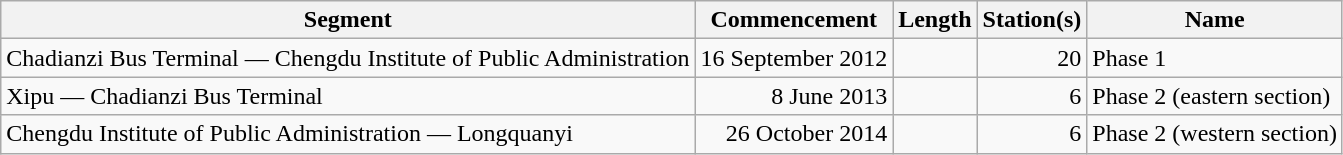<table class="wikitable" style="border-collapse: collapse; text-align: right;">
<tr>
<th>Segment</th>
<th>Commencement</th>
<th>Length</th>
<th>Station(s)</th>
<th>Name</th>
</tr>
<tr>
<td style="text-align: left;">Chadianzi Bus Terminal — Chengdu Institute of Public Administration</td>
<td>16 September 2012</td>
<td></td>
<td>20</td>
<td style="text-align: left;">Phase 1</td>
</tr>
<tr>
<td style="text-align: left;">Xipu — Chadianzi Bus Terminal</td>
<td>8 June 2013</td>
<td></td>
<td>6</td>
<td style="text-align: left;">Phase 2 (eastern section)</td>
</tr>
<tr>
<td style="text-align: left;">Chengdu Institute of Public Administration — Longquanyi</td>
<td>26 October 2014</td>
<td></td>
<td>6</td>
<td style="text-align: left;">Phase 2 (western section)</td>
</tr>
</table>
